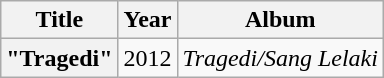<table class="wikitable plainrowheaders" style="text-align:center;">
<tr>
<th scope="col">Title</th>
<th scope="col">Year</th>
<th scope="col">Album</th>
</tr>
<tr>
<th scope="row">"Tragedi"</th>
<td>2012</td>
<td><em>Tragedi/Sang Lelaki</em></td>
</tr>
</table>
